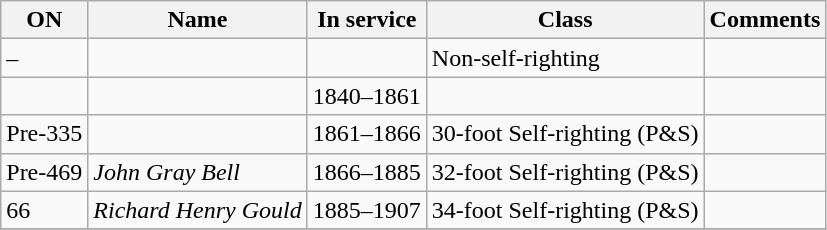<table class="wikitable">
<tr>
<th>ON</th>
<th>Name</th>
<th>In service</th>
<th>Class</th>
<th>Comments</th>
</tr>
<tr>
<td>–</td>
<td></td>
<td></td>
<td>Non-self-righting</td>
<td></td>
</tr>
<tr>
<td></td>
<td></td>
<td>1840–1861</td>
<td></td>
<td></td>
</tr>
<tr>
<td>Pre-335</td>
<td></td>
<td>1861–1866</td>
<td>30-foot Self-righting (P&S)</td>
<td></td>
</tr>
<tr>
<td>Pre-469</td>
<td><em>John Gray Bell</em></td>
<td>1866–1885</td>
<td>32-foot Self-righting (P&S)</td>
<td></td>
</tr>
<tr>
<td>66</td>
<td><em>Richard Henry Gould</em></td>
<td>1885–1907</td>
<td>34-foot Self-righting (P&S)</td>
<td></td>
</tr>
<tr>
</tr>
</table>
